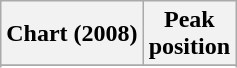<table class="wikitable sortable plainrowheaders">
<tr>
<th>Chart (2008)</th>
<th>Peak<br>position</th>
</tr>
<tr>
</tr>
<tr>
</tr>
<tr>
</tr>
</table>
